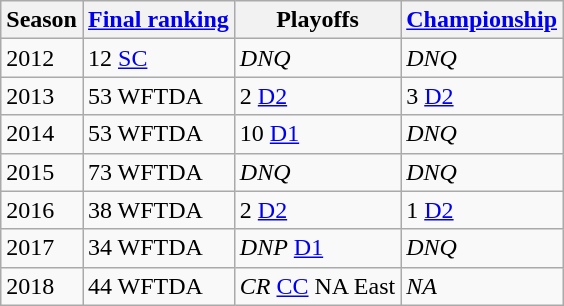<table class="wikitable sortable">
<tr>
<th>Season</th>
<th><a href='#'>Final ranking</a></th>
<th>Playoffs</th>
<th><a href='#'>Championship</a></th>
</tr>
<tr>
<td>2012</td>
<td>12 <a href='#'>SC</a></td>
<td><em>DNQ</em></td>
<td><em>DNQ</em></td>
</tr>
<tr>
<td>2013</td>
<td>53 WFTDA</td>
<td>2 <a href='#'>D2</a></td>
<td>3 <a href='#'>D2</a></td>
</tr>
<tr>
<td>2014</td>
<td>53 WFTDA</td>
<td>10 <a href='#'>D1</a></td>
<td><em>DNQ</em></td>
</tr>
<tr>
<td>2015</td>
<td>73 WFTDA</td>
<td><em>DNQ</em></td>
<td><em>DNQ</em></td>
</tr>
<tr>
<td>2016</td>
<td>38 WFTDA</td>
<td>2 <a href='#'>D2</a></td>
<td>1 <a href='#'>D2</a></td>
</tr>
<tr>
<td>2017</td>
<td>34 WFTDA</td>
<td><em>DNP</em> <a href='#'>D1</a></td>
<td><em>DNQ</em></td>
</tr>
<tr>
<td>2018</td>
<td>44 WFTDA</td>
<td><em>CR</em> <a href='#'>CC</a> NA East</td>
<td><em>NA</em></td>
</tr>
</table>
